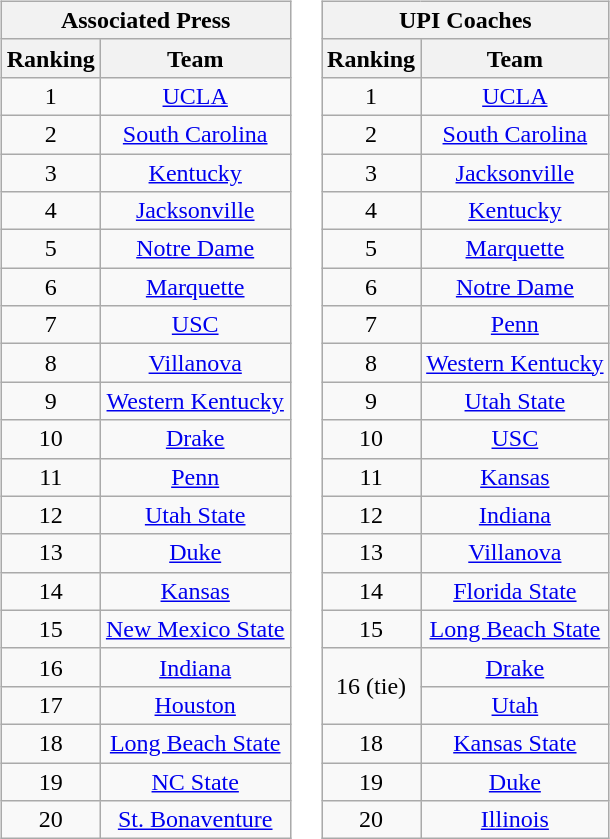<table>
<tr style="vertical-align:top;">
<td><br><table class="wikitable" style="text-align:center;">
<tr>
<th colspan=2>Associated Press</th>
</tr>
<tr>
<th>Ranking</th>
<th>Team</th>
</tr>
<tr>
<td>1</td>
<td><a href='#'>UCLA</a></td>
</tr>
<tr>
<td>2</td>
<td><a href='#'>South Carolina</a></td>
</tr>
<tr>
<td>3</td>
<td><a href='#'>Kentucky</a></td>
</tr>
<tr>
<td>4</td>
<td><a href='#'>Jacksonville</a></td>
</tr>
<tr>
<td>5</td>
<td><a href='#'>Notre Dame</a></td>
</tr>
<tr>
<td>6</td>
<td><a href='#'>Marquette</a></td>
</tr>
<tr>
<td>7</td>
<td><a href='#'>USC</a></td>
</tr>
<tr>
<td>8</td>
<td><a href='#'>Villanova</a></td>
</tr>
<tr>
<td>9</td>
<td><a href='#'>Western Kentucky</a></td>
</tr>
<tr>
<td>10</td>
<td><a href='#'>Drake</a></td>
</tr>
<tr>
<td>11</td>
<td><a href='#'>Penn</a></td>
</tr>
<tr>
<td>12</td>
<td><a href='#'>Utah State</a></td>
</tr>
<tr>
<td>13</td>
<td><a href='#'>Duke</a></td>
</tr>
<tr>
<td>14</td>
<td><a href='#'>Kansas</a></td>
</tr>
<tr>
<td>15</td>
<td><a href='#'>New Mexico State</a></td>
</tr>
<tr>
<td>16</td>
<td><a href='#'>Indiana</a></td>
</tr>
<tr>
<td>17</td>
<td><a href='#'>Houston</a></td>
</tr>
<tr>
<td>18</td>
<td><a href='#'>Long Beach State</a></td>
</tr>
<tr>
<td>19</td>
<td><a href='#'>NC State</a></td>
</tr>
<tr>
<td>20</td>
<td><a href='#'>St. Bonaventure</a></td>
</tr>
</table>
</td>
<td><br><table class="wikitable" style="text-align:center;">
<tr>
<th colspan=2><strong>UPI Coaches</strong></th>
</tr>
<tr>
<th>Ranking</th>
<th>Team</th>
</tr>
<tr>
<td>1</td>
<td><a href='#'>UCLA</a></td>
</tr>
<tr>
<td>2</td>
<td><a href='#'>South Carolina</a></td>
</tr>
<tr>
<td>3</td>
<td><a href='#'>Jacksonville</a></td>
</tr>
<tr>
<td>4</td>
<td><a href='#'>Kentucky</a></td>
</tr>
<tr>
<td>5</td>
<td><a href='#'>Marquette</a></td>
</tr>
<tr>
<td>6</td>
<td><a href='#'>Notre Dame</a></td>
</tr>
<tr>
<td>7</td>
<td><a href='#'>Penn</a></td>
</tr>
<tr>
<td>8</td>
<td><a href='#'>Western Kentucky</a></td>
</tr>
<tr>
<td>9</td>
<td><a href='#'>Utah State</a></td>
</tr>
<tr>
<td>10</td>
<td><a href='#'>USC</a></td>
</tr>
<tr>
<td>11</td>
<td><a href='#'>Kansas</a></td>
</tr>
<tr>
<td>12</td>
<td><a href='#'>Indiana</a></td>
</tr>
<tr>
<td>13</td>
<td><a href='#'>Villanova</a></td>
</tr>
<tr>
<td>14</td>
<td><a href='#'>Florida State</a></td>
</tr>
<tr>
<td>15</td>
<td><a href='#'>Long Beach State</a></td>
</tr>
<tr>
<td rowspan=2>16 (tie)</td>
<td><a href='#'>Drake</a></td>
</tr>
<tr>
<td><a href='#'>Utah</a></td>
</tr>
<tr>
<td>18</td>
<td><a href='#'>Kansas State</a></td>
</tr>
<tr>
<td>19</td>
<td><a href='#'>Duke</a></td>
</tr>
<tr>
<td>20</td>
<td><a href='#'>Illinois</a></td>
</tr>
</table>
</td>
</tr>
</table>
